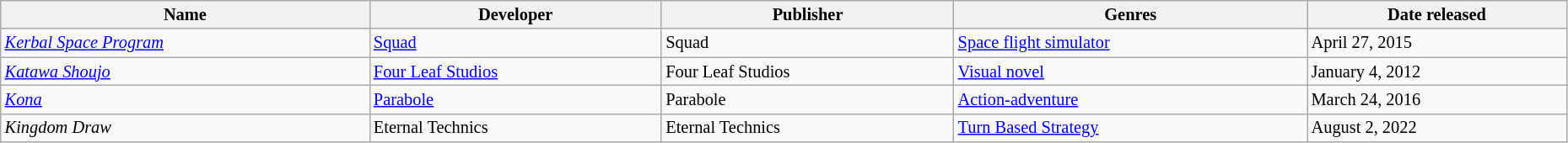<table class="wikitable sortable" style="font-size:85%; width:98%">
<tr>
<th>Name</th>
<th>Developer</th>
<th>Publisher</th>
<th>Genres</th>
<th>Date released</th>
</tr>
<tr>
<td><em><a href='#'>Kerbal Space Program</a></em></td>
<td><a href='#'>Squad</a></td>
<td>Squad</td>
<td><a href='#'>Space flight simulator</a></td>
<td>April 27, 2015</td>
</tr>
<tr>
<td><em><a href='#'>Katawa Shoujo</a></em></td>
<td><a href='#'>Four Leaf Studios</a></td>
<td>Four Leaf Studios</td>
<td><a href='#'>Visual novel</a></td>
<td>January 4, 2012</td>
</tr>
<tr>
<td><em><a href='#'>Kona</a></em></td>
<td><a href='#'>Parabole</a></td>
<td>Parabole</td>
<td><a href='#'>Action-adventure</a></td>
<td>March 24, 2016</td>
</tr>
<tr>
<td><em>Kingdom Draw</em></td>
<td>Eternal Technics</td>
<td>Eternal Technics</td>
<td><a href='#'>Turn Based Strategy</a></td>
<td>August 2, 2022</td>
</tr>
</table>
